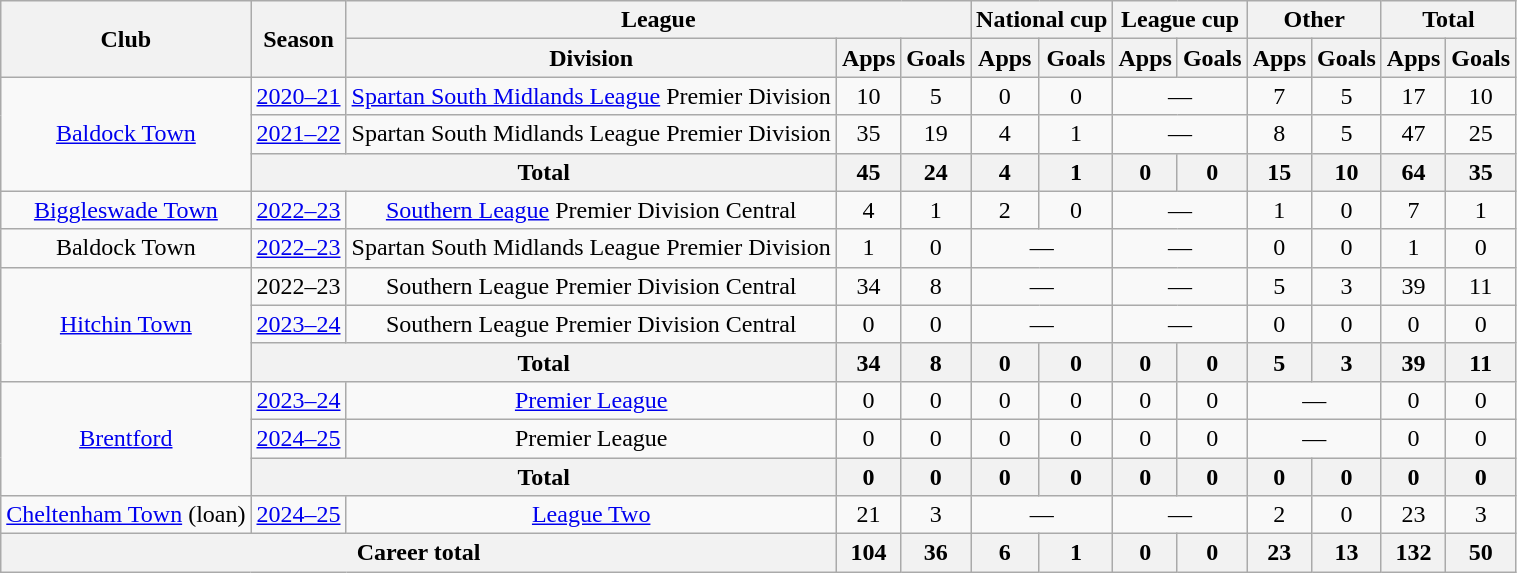<table class=wikitable style="text-align: center;">
<tr>
<th rowspan="2">Club</th>
<th rowspan="2">Season</th>
<th colspan="3">League</th>
<th colspan="2">National cup</th>
<th colspan="2">League cup</th>
<th colspan="2">Other</th>
<th colspan="2">Total</th>
</tr>
<tr>
<th>Division</th>
<th>Apps</th>
<th>Goals</th>
<th>Apps</th>
<th>Goals</th>
<th>Apps</th>
<th>Goals</th>
<th>Apps</th>
<th>Goals</th>
<th>Apps</th>
<th>Goals</th>
</tr>
<tr>
<td rowspan="3"><a href='#'>Baldock Town</a></td>
<td><a href='#'>2020–21</a></td>
<td><a href='#'>Spartan South Midlands League</a> Premier Division</td>
<td>10</td>
<td>5</td>
<td>0</td>
<td>0</td>
<td colspan="2">―</td>
<td>7</td>
<td>5</td>
<td>17</td>
<td>10</td>
</tr>
<tr>
<td><a href='#'>2021–22</a></td>
<td>Spartan South Midlands League Premier Division</td>
<td>35</td>
<td>19</td>
<td>4</td>
<td>1</td>
<td colspan="2">―</td>
<td>8</td>
<td>5</td>
<td>47</td>
<td>25</td>
</tr>
<tr>
<th colspan="2">Total</th>
<th>45</th>
<th>24</th>
<th>4</th>
<th>1</th>
<th>0</th>
<th>0</th>
<th>15</th>
<th>10</th>
<th>64</th>
<th>35</th>
</tr>
<tr>
<td><a href='#'>Biggleswade Town</a></td>
<td><a href='#'>2022–23</a></td>
<td><a href='#'>Southern League</a> Premier Division Central</td>
<td>4</td>
<td>1</td>
<td>2</td>
<td>0</td>
<td colspan="2">―</td>
<td>1</td>
<td>0</td>
<td>7</td>
<td>1</td>
</tr>
<tr>
<td>Baldock Town</td>
<td><a href='#'>2022–23</a></td>
<td>Spartan South Midlands League Premier Division</td>
<td>1</td>
<td>0</td>
<td colspan="2">―</td>
<td colspan="2">―</td>
<td>0</td>
<td>0</td>
<td>1</td>
<td>0</td>
</tr>
<tr>
<td rowspan="3"><a href='#'>Hitchin Town</a></td>
<td>2022–23</td>
<td>Southern League Premier Division Central</td>
<td>34</td>
<td>8</td>
<td colspan="2">―</td>
<td colspan="2">―</td>
<td>5</td>
<td>3</td>
<td>39</td>
<td>11</td>
</tr>
<tr>
<td><a href='#'>2023–24</a></td>
<td>Southern League Premier Division Central</td>
<td>0</td>
<td>0</td>
<td colspan="2">―</td>
<td colspan="2">―</td>
<td>0</td>
<td>0</td>
<td>0</td>
<td>0</td>
</tr>
<tr>
<th colspan="2">Total</th>
<th>34</th>
<th>8</th>
<th>0</th>
<th>0</th>
<th>0</th>
<th>0</th>
<th>5</th>
<th>3</th>
<th>39</th>
<th>11</th>
</tr>
<tr>
<td rowspan="3"><a href='#'>Brentford</a></td>
<td><a href='#'>2023–24</a></td>
<td><a href='#'>Premier League</a></td>
<td>0</td>
<td>0</td>
<td>0</td>
<td>0</td>
<td>0</td>
<td>0</td>
<td colspan="2">―</td>
<td>0</td>
<td>0</td>
</tr>
<tr>
<td><a href='#'>2024–25</a></td>
<td>Premier League</td>
<td>0</td>
<td>0</td>
<td>0</td>
<td>0</td>
<td>0</td>
<td>0</td>
<td colspan="2">―</td>
<td>0</td>
<td>0</td>
</tr>
<tr>
<th colspan="2">Total</th>
<th>0</th>
<th>0</th>
<th>0</th>
<th>0</th>
<th>0</th>
<th>0</th>
<th>0</th>
<th>0</th>
<th>0</th>
<th>0</th>
</tr>
<tr>
<td><a href='#'>Cheltenham Town</a> (loan)</td>
<td><a href='#'>2024–25</a></td>
<td><a href='#'>League Two</a></td>
<td>21</td>
<td>3</td>
<td colspan="2">―</td>
<td colspan="2">―</td>
<td>2</td>
<td>0</td>
<td>23</td>
<td>3</td>
</tr>
<tr>
<th colspan="3">Career total</th>
<th>104</th>
<th>36</th>
<th>6</th>
<th>1</th>
<th>0</th>
<th>0</th>
<th>23</th>
<th>13</th>
<th>132</th>
<th>50</th>
</tr>
</table>
